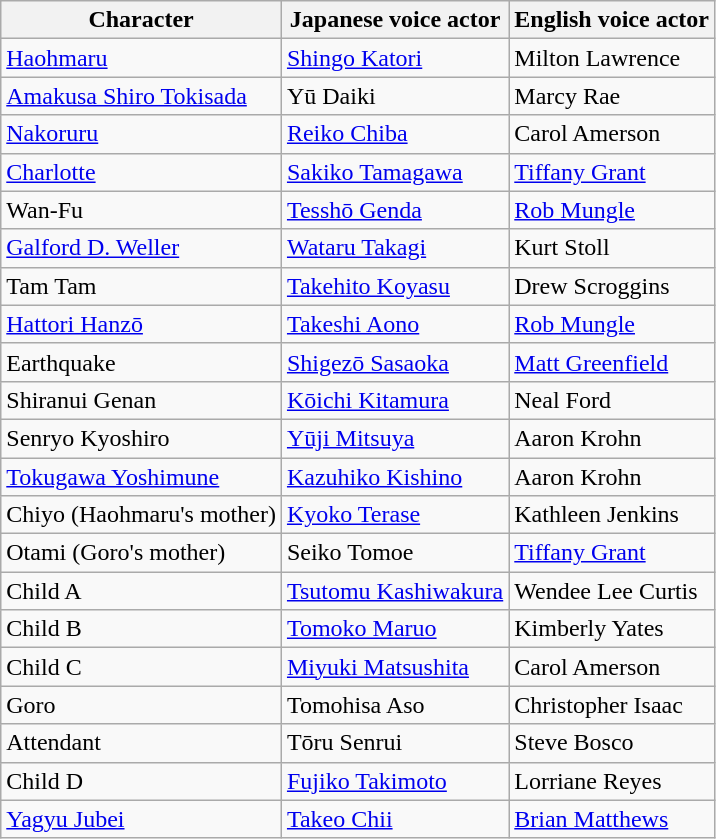<table class="wikitable">
<tr>
<th>Character</th>
<th>Japanese voice actor</th>
<th>English voice actor</th>
</tr>
<tr>
<td><a href='#'>Haohmaru</a></td>
<td><a href='#'>Shingo Katori</a></td>
<td>Milton Lawrence</td>
</tr>
<tr>
<td><a href='#'>Amakusa Shiro Tokisada</a></td>
<td>Yū Daiki</td>
<td>Marcy Rae</td>
</tr>
<tr>
<td><a href='#'>Nakoruru</a></td>
<td><a href='#'>Reiko Chiba</a></td>
<td>Carol Amerson</td>
</tr>
<tr>
<td><a href='#'>Charlotte</a></td>
<td><a href='#'>Sakiko Tamagawa</a></td>
<td><a href='#'>Tiffany Grant</a></td>
</tr>
<tr>
<td>Wan-Fu</td>
<td><a href='#'>Tesshō Genda</a></td>
<td><a href='#'>Rob Mungle</a></td>
</tr>
<tr>
<td><a href='#'>Galford D. Weller</a></td>
<td><a href='#'>Wataru Takagi</a></td>
<td>Kurt Stoll</td>
</tr>
<tr>
<td>Tam Tam</td>
<td><a href='#'>Takehito Koyasu</a></td>
<td>Drew Scroggins</td>
</tr>
<tr>
<td><a href='#'>Hattori Hanzō</a></td>
<td><a href='#'>Takeshi Aono</a></td>
<td><a href='#'>Rob Mungle</a></td>
</tr>
<tr>
<td>Earthquake</td>
<td><a href='#'>Shigezō Sasaoka</a></td>
<td><a href='#'>Matt Greenfield</a></td>
</tr>
<tr>
<td>Shiranui Genan</td>
<td><a href='#'>Kōichi Kitamura</a></td>
<td>Neal Ford</td>
</tr>
<tr>
<td>Senryo Kyoshiro</td>
<td><a href='#'>Yūji Mitsuya</a></td>
<td>Aaron Krohn</td>
</tr>
<tr>
<td><a href='#'>Tokugawa Yoshimune</a></td>
<td><a href='#'>Kazuhiko Kishino</a></td>
<td>Aaron Krohn</td>
</tr>
<tr>
<td>Chiyo (Haohmaru's mother)</td>
<td><a href='#'>Kyoko Terase</a></td>
<td>Kathleen Jenkins</td>
</tr>
<tr>
<td>Otami (Goro's mother)</td>
<td>Seiko Tomoe</td>
<td><a href='#'>Tiffany Grant</a></td>
</tr>
<tr>
<td>Child A</td>
<td><a href='#'>Tsutomu Kashiwakura</a></td>
<td>Wendee Lee Curtis</td>
</tr>
<tr>
<td>Child B</td>
<td><a href='#'>Tomoko Maruo</a></td>
<td>Kimberly Yates</td>
</tr>
<tr>
<td>Child C</td>
<td><a href='#'>Miyuki Matsushita</a></td>
<td>Carol Amerson</td>
</tr>
<tr>
<td>Goro</td>
<td>Tomohisa Aso</td>
<td>Christopher Isaac</td>
</tr>
<tr>
<td>Attendant</td>
<td>Tōru Senrui</td>
<td>Steve Bosco</td>
</tr>
<tr>
<td>Child D</td>
<td><a href='#'>Fujiko Takimoto</a></td>
<td>Lorriane Reyes</td>
</tr>
<tr>
<td><a href='#'>Yagyu Jubei</a></td>
<td><a href='#'>Takeo Chii</a></td>
<td><a href='#'>Brian Matthews</a></td>
</tr>
</table>
